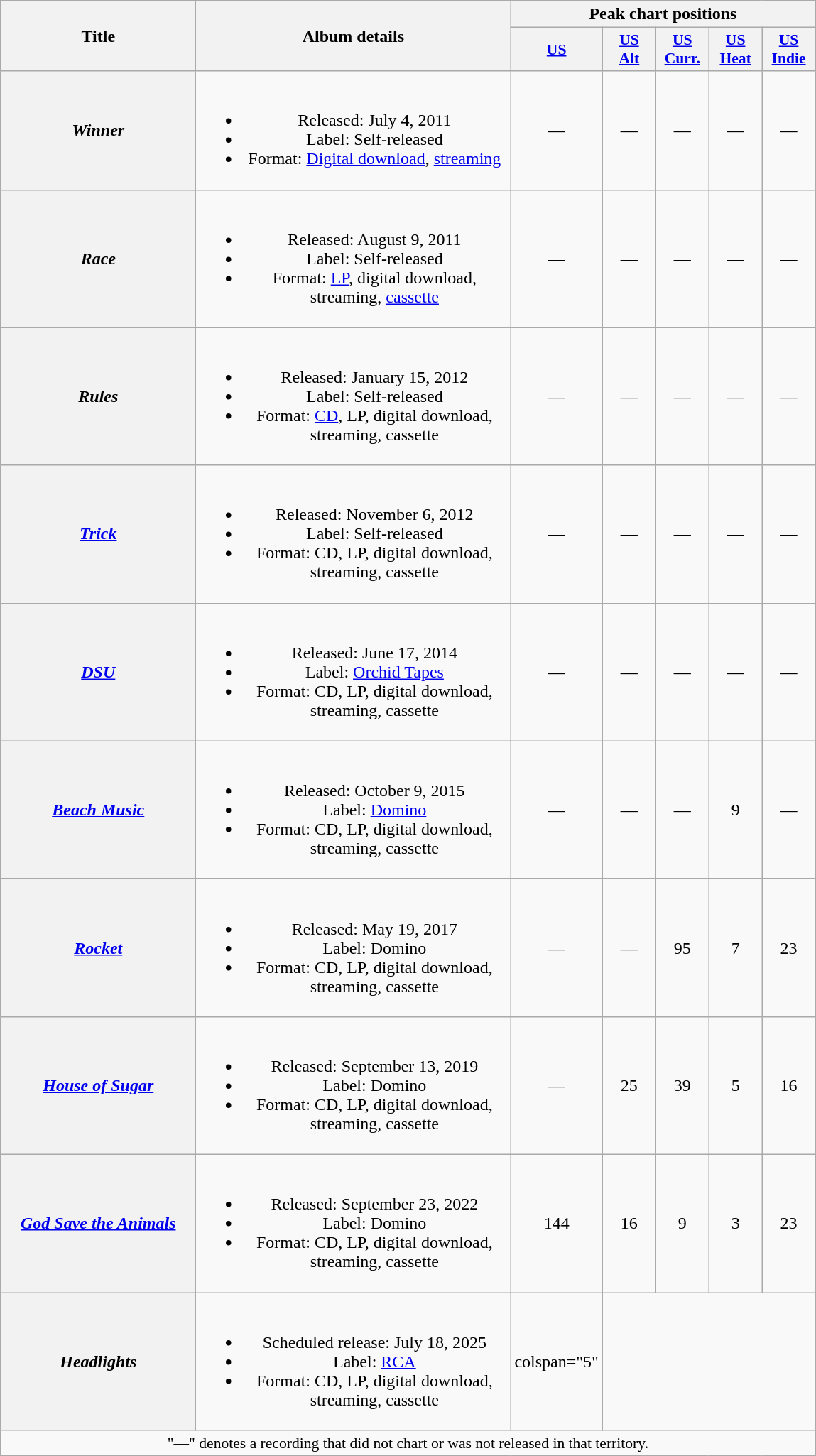<table class="wikitable plainrowheaders" style="text-align:center">
<tr>
<th scope="col" rowspan="2" style="width:11em;">Title</th>
<th scope="col" rowspan="2" style="width:18em;">Album details</th>
<th colspan="5" scope="col">Peak chart positions</th>
</tr>
<tr>
<th scope="col" style="width:3em;font-size:90%;"><a href='#'>US</a><br></th>
<th scope="col" style="width:3em;font-size:90%;"><a href='#'>US<br>Alt</a><br></th>
<th scope="col" style="width:3em;font-size:90%;"><a href='#'>US<br>Curr.</a><br></th>
<th scope="col" style="width:3em;font-size:90%;"><a href='#'>US<br>Heat</a><br></th>
<th scope="col" style="width:3em;font-size:90%;"><a href='#'>US<br>Indie</a><br></th>
</tr>
<tr>
<th scope="row"><em>Winner</em></th>
<td><br><ul><li>Released: July 4, 2011</li><li>Label: Self-released</li><li>Format: <a href='#'>Digital download</a>, <a href='#'>streaming</a></li></ul></td>
<td>—</td>
<td>—</td>
<td>—</td>
<td>—</td>
<td>—</td>
</tr>
<tr>
<th scope="row"><em>Race</em></th>
<td><br><ul><li>Released: August 9, 2011</li><li>Label: Self-released</li><li>Format: <a href='#'>LP</a>, digital download, streaming, <a href='#'>cassette</a></li></ul></td>
<td>—</td>
<td>—</td>
<td>—</td>
<td>—</td>
<td>—</td>
</tr>
<tr>
<th scope="row"><em>Rules</em></th>
<td><br><ul><li>Released: January 15, 2012</li><li>Label: Self-released</li><li>Format: <a href='#'>CD</a>, LP, digital download, streaming, cassette</li></ul></td>
<td>—</td>
<td>—</td>
<td>—</td>
<td>—</td>
<td>—</td>
</tr>
<tr>
<th scope="row"><em><a href='#'>Trick</a></em></th>
<td><br><ul><li>Released: November 6, 2012</li><li>Label: Self-released</li><li>Format: CD, LP, digital download, streaming, cassette</li></ul></td>
<td>—</td>
<td>—</td>
<td>—</td>
<td>—</td>
<td>—</td>
</tr>
<tr>
<th scope="row"><em><a href='#'>DSU</a></em></th>
<td><br><ul><li>Released: June 17, 2014</li><li>Label: <a href='#'>Orchid Tapes</a></li><li>Format: CD, LP, digital download, streaming, cassette</li></ul></td>
<td>—</td>
<td>—</td>
<td>—</td>
<td>—</td>
<td>—</td>
</tr>
<tr>
<th scope="row"><em><a href='#'>Beach Music</a></em></th>
<td><br><ul><li>Released: October 9, 2015</li><li>Label: <a href='#'>Domino</a></li><li>Format: CD, LP, digital download, streaming, cassette</li></ul></td>
<td>—</td>
<td>—</td>
<td>—</td>
<td>9</td>
<td>—</td>
</tr>
<tr>
<th scope="row"><em><a href='#'>Rocket</a></em></th>
<td><br><ul><li>Released: May 19, 2017</li><li>Label: Domino</li><li>Format: CD, LP, digital download, streaming, cassette</li></ul></td>
<td>—</td>
<td>—</td>
<td>95</td>
<td>7</td>
<td>23</td>
</tr>
<tr>
<th scope="row"><em><a href='#'>House of Sugar</a></em></th>
<td><br><ul><li>Released: September 13, 2019</li><li>Label: Domino</li><li>Format: CD, LP, digital download, streaming, cassette</li></ul></td>
<td>—</td>
<td>25</td>
<td>39</td>
<td>5</td>
<td>16</td>
</tr>
<tr>
<th scope="row"><em><a href='#'>God Save the Animals</a></em></th>
<td><br><ul><li>Released: September 23, 2022</li><li>Label: Domino</li><li>Format: CD, LP, digital download, streaming, cassette</li></ul></td>
<td>144</td>
<td>16</td>
<td>9</td>
<td>3</td>
<td>23</td>
</tr>
<tr>
<th scope="row"><em>Headlights</em></th>
<td><br><ul><li>Scheduled release: July 18, 2025</li><li>Label: <a href='#'>RCA</a></li><li>Format: CD, LP, digital download, streaming, cassette</li></ul></td>
<td>colspan="5" </td>
</tr>
<tr>
<td colspan="7" style="font-size:90%">"—" denotes a recording that did not chart or was not released in that territory.</td>
</tr>
</table>
